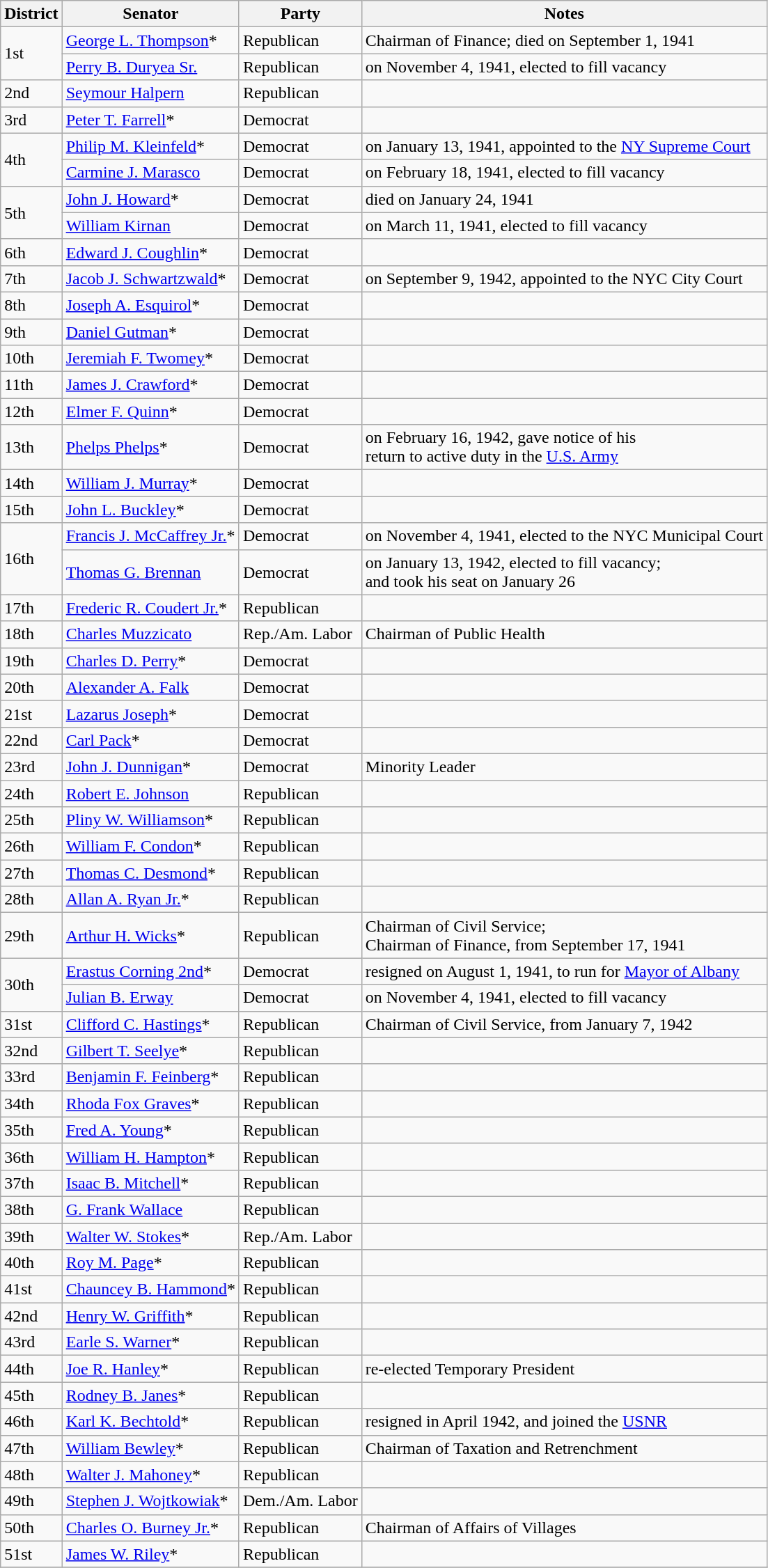<table class=wikitable>
<tr>
<th>District</th>
<th>Senator</th>
<th>Party</th>
<th>Notes</th>
</tr>
<tr>
<td rowspan="2">1st</td>
<td><a href='#'>George L. Thompson</a>*</td>
<td>Republican</td>
<td>Chairman of Finance; died on September 1, 1941</td>
</tr>
<tr>
<td><a href='#'>Perry B. Duryea Sr.</a></td>
<td>Republican</td>
<td>on November 4, 1941, elected to fill vacancy</td>
</tr>
<tr>
<td>2nd</td>
<td><a href='#'>Seymour Halpern</a></td>
<td>Republican</td>
<td></td>
</tr>
<tr>
<td>3rd</td>
<td><a href='#'>Peter T. Farrell</a>*</td>
<td>Democrat</td>
<td></td>
</tr>
<tr>
<td rowspan="2">4th</td>
<td><a href='#'>Philip M. Kleinfeld</a>*</td>
<td>Democrat</td>
<td>on January 13, 1941, appointed to the <a href='#'>NY Supreme Court</a></td>
</tr>
<tr>
<td><a href='#'>Carmine J. Marasco</a></td>
<td>Democrat</td>
<td>on February 18, 1941, elected to fill vacancy</td>
</tr>
<tr>
<td rowspan="2">5th</td>
<td><a href='#'>John J. Howard</a>*</td>
<td>Democrat</td>
<td>died on January 24, 1941</td>
</tr>
<tr>
<td><a href='#'>William Kirnan</a></td>
<td>Democrat</td>
<td>on March 11, 1941, elected to fill vacancy</td>
</tr>
<tr>
<td>6th</td>
<td><a href='#'>Edward J. Coughlin</a>*</td>
<td>Democrat</td>
<td></td>
</tr>
<tr>
<td>7th</td>
<td><a href='#'>Jacob J. Schwartzwald</a>*</td>
<td>Democrat</td>
<td>on September 9, 1942, appointed to the NYC City Court</td>
</tr>
<tr>
<td>8th</td>
<td><a href='#'>Joseph A. Esquirol</a>*</td>
<td>Democrat</td>
<td></td>
</tr>
<tr>
<td>9th</td>
<td><a href='#'>Daniel Gutman</a>*</td>
<td>Democrat</td>
<td></td>
</tr>
<tr>
<td>10th</td>
<td><a href='#'>Jeremiah F. Twomey</a>*</td>
<td>Democrat</td>
<td></td>
</tr>
<tr>
<td>11th</td>
<td><a href='#'>James J. Crawford</a>*</td>
<td>Democrat</td>
<td></td>
</tr>
<tr>
<td>12th</td>
<td><a href='#'>Elmer F. Quinn</a>*</td>
<td>Democrat</td>
<td></td>
</tr>
<tr>
<td>13th</td>
<td><a href='#'>Phelps Phelps</a>*</td>
<td>Democrat</td>
<td>on February 16, 1942, gave notice of his <br>return to active duty in the <a href='#'>U.S. Army</a></td>
</tr>
<tr>
<td>14th</td>
<td><a href='#'>William J. Murray</a>*</td>
<td>Democrat</td>
<td></td>
</tr>
<tr>
<td>15th</td>
<td><a href='#'>John L. Buckley</a>*</td>
<td>Democrat</td>
<td></td>
</tr>
<tr>
<td rowspan="2">16th</td>
<td><a href='#'>Francis J. McCaffrey Jr.</a>*</td>
<td>Democrat</td>
<td>on November 4, 1941, elected to the NYC Municipal Court</td>
</tr>
<tr>
<td><a href='#'>Thomas G. Brennan</a></td>
<td>Democrat</td>
<td>on January 13, 1942, elected to fill vacancy; <br>and took his seat on January 26</td>
</tr>
<tr>
<td>17th</td>
<td><a href='#'>Frederic R. Coudert Jr.</a>*</td>
<td>Republican</td>
<td></td>
</tr>
<tr>
<td>18th</td>
<td><a href='#'>Charles Muzzicato</a></td>
<td>Rep./Am. Labor</td>
<td>Chairman of Public Health</td>
</tr>
<tr>
<td>19th</td>
<td><a href='#'>Charles D. Perry</a>*</td>
<td>Democrat</td>
<td></td>
</tr>
<tr>
<td>20th</td>
<td><a href='#'>Alexander A. Falk</a></td>
<td>Democrat</td>
<td></td>
</tr>
<tr>
<td>21st</td>
<td><a href='#'>Lazarus Joseph</a>*</td>
<td>Democrat</td>
<td></td>
</tr>
<tr>
<td>22nd</td>
<td><a href='#'>Carl Pack</a>*</td>
<td>Democrat</td>
<td></td>
</tr>
<tr>
<td>23rd</td>
<td><a href='#'>John J. Dunnigan</a>*</td>
<td>Democrat</td>
<td>Minority Leader</td>
</tr>
<tr>
<td>24th</td>
<td><a href='#'>Robert E. Johnson</a></td>
<td>Republican</td>
<td></td>
</tr>
<tr>
<td>25th</td>
<td><a href='#'>Pliny W. Williamson</a>*</td>
<td>Republican</td>
<td></td>
</tr>
<tr>
<td>26th</td>
<td><a href='#'>William F. Condon</a>*</td>
<td>Republican</td>
<td></td>
</tr>
<tr>
<td>27th</td>
<td><a href='#'>Thomas C. Desmond</a>*</td>
<td>Republican</td>
<td></td>
</tr>
<tr>
<td>28th</td>
<td><a href='#'>Allan A. Ryan Jr.</a>*</td>
<td>Republican</td>
<td></td>
</tr>
<tr>
<td>29th</td>
<td><a href='#'>Arthur H. Wicks</a>*</td>
<td>Republican</td>
<td>Chairman of Civil Service; <br>Chairman of Finance, from September 17, 1941</td>
</tr>
<tr>
<td rowspan="2">30th</td>
<td><a href='#'>Erastus Corning 2nd</a>*</td>
<td>Democrat</td>
<td>resigned on August 1, 1941, to run for <a href='#'>Mayor of Albany</a></td>
</tr>
<tr>
<td><a href='#'>Julian B. Erway</a></td>
<td>Democrat</td>
<td>on November 4, 1941, elected to fill vacancy</td>
</tr>
<tr>
<td>31st</td>
<td><a href='#'>Clifford C. Hastings</a>*</td>
<td>Republican</td>
<td>Chairman of Civil Service, from January 7, 1942</td>
</tr>
<tr>
<td>32nd</td>
<td><a href='#'>Gilbert T. Seelye</a>*</td>
<td>Republican</td>
<td></td>
</tr>
<tr>
<td>33rd</td>
<td><a href='#'>Benjamin F. Feinberg</a>*</td>
<td>Republican</td>
<td></td>
</tr>
<tr>
<td>34th</td>
<td><a href='#'>Rhoda Fox Graves</a>*</td>
<td>Republican</td>
<td></td>
</tr>
<tr>
<td>35th</td>
<td><a href='#'>Fred A. Young</a>*</td>
<td>Republican</td>
<td></td>
</tr>
<tr>
<td>36th</td>
<td><a href='#'>William H. Hampton</a>*</td>
<td>Republican</td>
<td></td>
</tr>
<tr>
<td>37th</td>
<td><a href='#'>Isaac B. Mitchell</a>*</td>
<td>Republican</td>
<td></td>
</tr>
<tr>
<td>38th</td>
<td><a href='#'>G. Frank Wallace</a></td>
<td>Republican</td>
<td></td>
</tr>
<tr>
<td>39th</td>
<td><a href='#'>Walter W. Stokes</a>*</td>
<td>Rep./Am. Labor</td>
<td></td>
</tr>
<tr>
<td>40th</td>
<td><a href='#'>Roy M. Page</a>*</td>
<td>Republican</td>
<td></td>
</tr>
<tr>
<td>41st</td>
<td><a href='#'>Chauncey B. Hammond</a>*</td>
<td>Republican</td>
<td></td>
</tr>
<tr>
<td>42nd</td>
<td><a href='#'>Henry W. Griffith</a>*</td>
<td>Republican</td>
<td></td>
</tr>
<tr>
<td>43rd</td>
<td><a href='#'>Earle S. Warner</a>*</td>
<td>Republican</td>
<td></td>
</tr>
<tr>
<td>44th</td>
<td><a href='#'>Joe R. Hanley</a>*</td>
<td>Republican</td>
<td>re-elected Temporary President</td>
</tr>
<tr>
<td>45th</td>
<td><a href='#'>Rodney B. Janes</a>*</td>
<td>Republican</td>
<td></td>
</tr>
<tr>
<td>46th</td>
<td><a href='#'>Karl K. Bechtold</a>*</td>
<td>Republican</td>
<td>resigned in April 1942, and joined the <a href='#'>USNR</a></td>
</tr>
<tr>
<td>47th</td>
<td><a href='#'>William Bewley</a>*</td>
<td>Republican</td>
<td>Chairman of Taxation and Retrenchment</td>
</tr>
<tr>
<td>48th</td>
<td><a href='#'>Walter J. Mahoney</a>*</td>
<td>Republican</td>
<td></td>
</tr>
<tr>
<td>49th</td>
<td><a href='#'>Stephen J. Wojtkowiak</a>*</td>
<td>Dem./Am. Labor</td>
<td></td>
</tr>
<tr>
<td>50th</td>
<td><a href='#'>Charles O. Burney Jr.</a>*</td>
<td>Republican</td>
<td>Chairman of Affairs of Villages</td>
</tr>
<tr>
<td>51st</td>
<td><a href='#'>James W. Riley</a>*</td>
<td>Republican</td>
<td></td>
</tr>
<tr>
</tr>
</table>
